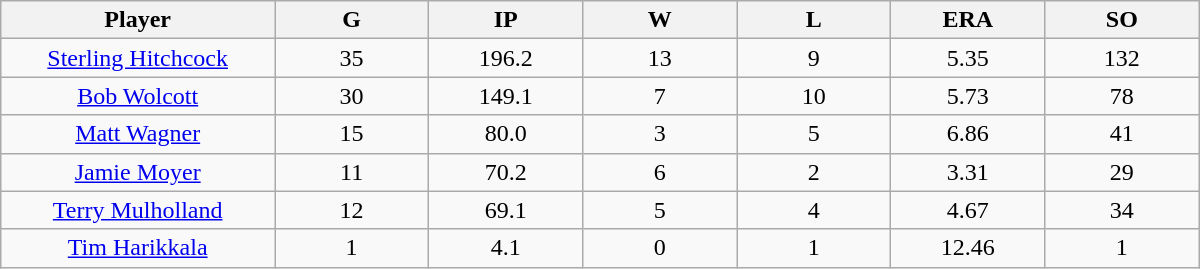<table class="wikitable sortable">
<tr>
<th bgcolor="#DDDDFF" width="16%">Player</th>
<th bgcolor="#DDDDFF" width="9%">G</th>
<th bgcolor="#DDDDFF" width="9%">IP</th>
<th bgcolor="#DDDDFF" width="9%">W</th>
<th bgcolor="#DDDDFF" width="9%">L</th>
<th bgcolor="#DDDDFF" width="9%">ERA</th>
<th bgcolor="#DDDDFF" width="9%">SO</th>
</tr>
<tr align=center>
<td><a href='#'>Sterling Hitchcock</a></td>
<td>35</td>
<td>196.2</td>
<td>13</td>
<td>9</td>
<td>5.35</td>
<td>132</td>
</tr>
<tr align=center>
<td><a href='#'>Bob Wolcott</a></td>
<td>30</td>
<td>149.1</td>
<td>7</td>
<td>10</td>
<td>5.73</td>
<td>78</td>
</tr>
<tr align=center>
<td><a href='#'>Matt Wagner</a></td>
<td>15</td>
<td>80.0</td>
<td>3</td>
<td>5</td>
<td>6.86</td>
<td>41</td>
</tr>
<tr align=center>
<td><a href='#'>Jamie Moyer</a></td>
<td>11</td>
<td>70.2</td>
<td>6</td>
<td>2</td>
<td>3.31</td>
<td>29</td>
</tr>
<tr align=center>
<td><a href='#'>Terry Mulholland</a></td>
<td>12</td>
<td>69.1</td>
<td>5</td>
<td>4</td>
<td>4.67</td>
<td>34</td>
</tr>
<tr align=center>
<td><a href='#'>Tim Harikkala</a></td>
<td>1</td>
<td>4.1</td>
<td>0</td>
<td>1</td>
<td>12.46</td>
<td>1</td>
</tr>
</table>
